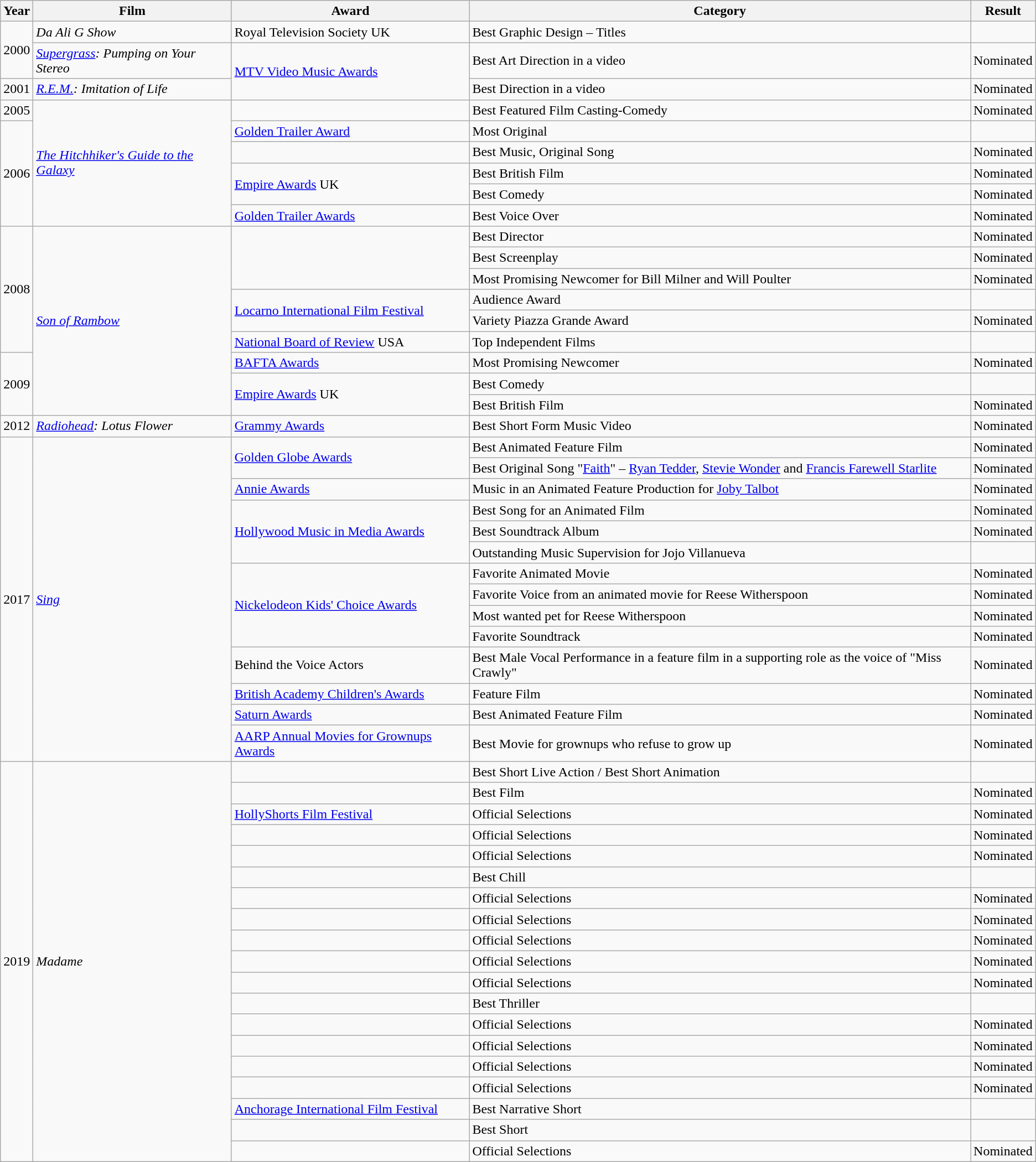<table class="wikitable">
<tr>
<th>Year</th>
<th>Film</th>
<th>Award</th>
<th>Category</th>
<th>Result</th>
</tr>
<tr>
<td rowspan="2">2000</td>
<td><em>Da Ali G Show</em></td>
<td>Royal Television Society UK</td>
<td>Best Graphic Design – Titles</td>
<td></td>
</tr>
<tr>
<td><em><a href='#'>Supergrass</a>: Pumping on Your Stereo</em></td>
<td rowspan="2"><a href='#'>MTV Video Music Awards</a></td>
<td>Best Art Direction in a video</td>
<td>Nominated</td>
</tr>
<tr>
<td>2001</td>
<td><em><a href='#'>R.E.M.</a>: Imitation of Life</em></td>
<td>Best Direction in a video</td>
<td>Nominated</td>
</tr>
<tr>
<td>2005</td>
<td rowspan="6"><em><a href='#'>The Hitchhiker's Guide to the Galaxy</a></em></td>
<td></td>
<td>Best Featured Film Casting-Comedy</td>
<td>Nominated</td>
</tr>
<tr>
<td rowspan="5">2006</td>
<td><a href='#'>Golden Trailer Award</a></td>
<td>Most Original</td>
<td></td>
</tr>
<tr>
<td></td>
<td>Best Music, Original Song</td>
<td>Nominated</td>
</tr>
<tr>
<td rowspan="2"><a href='#'>Empire Awards</a> UK</td>
<td>Best British Film</td>
<td>Nominated</td>
</tr>
<tr>
<td>Best Comedy</td>
<td>Nominated</td>
</tr>
<tr>
<td><a href='#'>Golden Trailer Awards</a></td>
<td>Best Voice Over</td>
<td>Nominated</td>
</tr>
<tr>
<td rowspan="6">2008</td>
<td rowspan="9"><em><a href='#'>Son of Rambow</a></em></td>
<td rowspan="3"></td>
<td>Best Director</td>
<td>Nominated</td>
</tr>
<tr>
<td>Best Screenplay</td>
<td>Nominated</td>
</tr>
<tr>
<td>Most Promising Newcomer for Bill Milner and Will Poulter</td>
<td>Nominated</td>
</tr>
<tr>
<td rowspan="2"><a href='#'>Locarno International Film Festival</a></td>
<td>Audience Award</td>
<td></td>
</tr>
<tr>
<td>Variety Piazza Grande Award</td>
<td>Nominated</td>
</tr>
<tr>
<td><a href='#'>National Board of Review</a> USA</td>
<td>Top Independent Films</td>
<td></td>
</tr>
<tr>
<td rowspan="3">2009</td>
<td><a href='#'>BAFTA Awards</a></td>
<td>Most Promising Newcomer</td>
<td>Nominated</td>
</tr>
<tr>
<td rowspan="2"><a href='#'>Empire Awards</a> UK</td>
<td>Best Comedy</td>
<td></td>
</tr>
<tr>
<td>Best British Film</td>
<td>Nominated</td>
</tr>
<tr>
<td>2012</td>
<td><em><a href='#'>Radiohead</a>: Lotus Flower</em></td>
<td><a href='#'>Grammy Awards</a></td>
<td>Best Short Form Music Video</td>
<td>Nominated</td>
</tr>
<tr>
<td rowspan="14">2017</td>
<td rowspan="14"><em><a href='#'>Sing</a></em></td>
<td rowspan="2"><a href='#'>Golden Globe Awards</a></td>
<td>Best Animated Feature Film</td>
<td>Nominated</td>
</tr>
<tr>
<td>Best Original Song "<a href='#'>Faith</a>" – <a href='#'>Ryan Tedder</a>, <a href='#'>Stevie Wonder</a> and <a href='#'>Francis Farewell Starlite</a></td>
<td>Nominated</td>
</tr>
<tr>
<td><a href='#'>Annie Awards</a></td>
<td>Music in an Animated Feature Production for <a href='#'>Joby Talbot</a></td>
<td>Nominated</td>
</tr>
<tr>
<td rowspan="3"><a href='#'>Hollywood Music in Media Awards</a></td>
<td>Best Song for an Animated Film</td>
<td>Nominated</td>
</tr>
<tr>
<td>Best Soundtrack Album</td>
<td>Nominated</td>
</tr>
<tr>
<td>Outstanding Music Supervision for Jojo Villanueva</td>
<td></td>
</tr>
<tr>
<td rowspan="4"><a href='#'>Nickelodeon Kids' Choice Awards</a></td>
<td>Favorite Animated Movie</td>
<td>Nominated</td>
</tr>
<tr>
<td>Favorite Voice from an animated movie for Reese Witherspoon</td>
<td>Nominated</td>
</tr>
<tr>
<td>Most wanted pet for Reese Witherspoon</td>
<td>Nominated</td>
</tr>
<tr>
<td>Favorite Soundtrack</td>
<td>Nominated</td>
</tr>
<tr>
<td>Behind the Voice Actors </td>
<td>Best Male Vocal Performance in a feature film in a supporting role as the voice of "Miss Crawly"</td>
<td>Nominated</td>
</tr>
<tr>
<td><a href='#'>British Academy Children's Awards</a></td>
<td>Feature Film</td>
<td>Nominated</td>
</tr>
<tr>
<td><a href='#'>Saturn Awards</a></td>
<td>Best Animated Feature Film</td>
<td>Nominated</td>
</tr>
<tr>
<td><a href='#'>AARP Annual Movies for Grownups Awards</a></td>
<td>Best Movie for grownups who refuse to grow up</td>
<td>Nominated</td>
</tr>
<tr>
<td rowspan="19">2019</td>
<td rowspan="19"><em>Madame</em></td>
<td></td>
<td>Best Short Live Action / Best Short Animation</td>
<td></td>
</tr>
<tr>
<td></td>
<td>Best Film</td>
<td>Nominated</td>
</tr>
<tr>
<td><a href='#'>HollyShorts Film Festival</a></td>
<td>Official Selections</td>
<td>Nominated</td>
</tr>
<tr>
<td> </td>
<td>Official Selections</td>
<td>Nominated</td>
</tr>
<tr>
<td></td>
<td>Official Selections</td>
<td>Nominated</td>
</tr>
<tr>
<td></td>
<td>Best Chill</td>
<td></td>
</tr>
<tr>
<td></td>
<td>Official Selections</td>
<td>Nominated</td>
</tr>
<tr>
<td></td>
<td>Official Selections</td>
<td>Nominated</td>
</tr>
<tr>
<td></td>
<td>Official Selections</td>
<td>Nominated</td>
</tr>
<tr>
<td></td>
<td>Official Selections</td>
<td>Nominated</td>
</tr>
<tr>
<td></td>
<td>Official Selections</td>
<td>Nominated</td>
</tr>
<tr>
<td></td>
<td>Best Thriller</td>
<td></td>
</tr>
<tr>
<td></td>
<td>Official Selections</td>
<td>Nominated</td>
</tr>
<tr>
<td></td>
<td>Official Selections</td>
<td>Nominated</td>
</tr>
<tr>
<td></td>
<td>Official Selections</td>
<td>Nominated</td>
</tr>
<tr>
<td></td>
<td>Official Selections</td>
<td>Nominated</td>
</tr>
<tr>
<td><a href='#'>Anchorage International Film Festival</a></td>
<td>Best Narrative Short</td>
<td></td>
</tr>
<tr>
<td></td>
<td>Best Short</td>
<td></td>
</tr>
<tr>
<td></td>
<td>Official Selections</td>
<td>Nominated</td>
</tr>
</table>
